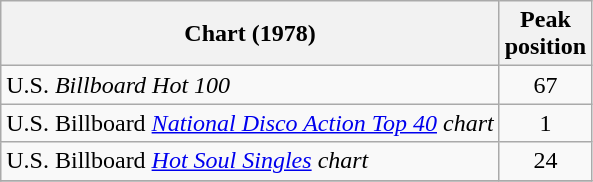<table class="wikitable">
<tr>
<th>Chart (1978)</th>
<th>Peak<br>position</th>
</tr>
<tr>
<td align="left">U.S. <em>Billboard Hot 100</td>
<td style="text-align:center;">67</td>
</tr>
<tr>
<td align="left">U.S. </em>Billboard<em> <a href='#'>National Disco Action Top 40</a> chart</td>
<td style="text-align:center;">1</td>
</tr>
<tr>
<td align="left">U.S. </em>Billboard<em> <a href='#'>Hot Soul Singles</a> chart</td>
<td style="text-align:center;">24</td>
</tr>
<tr>
</tr>
</table>
